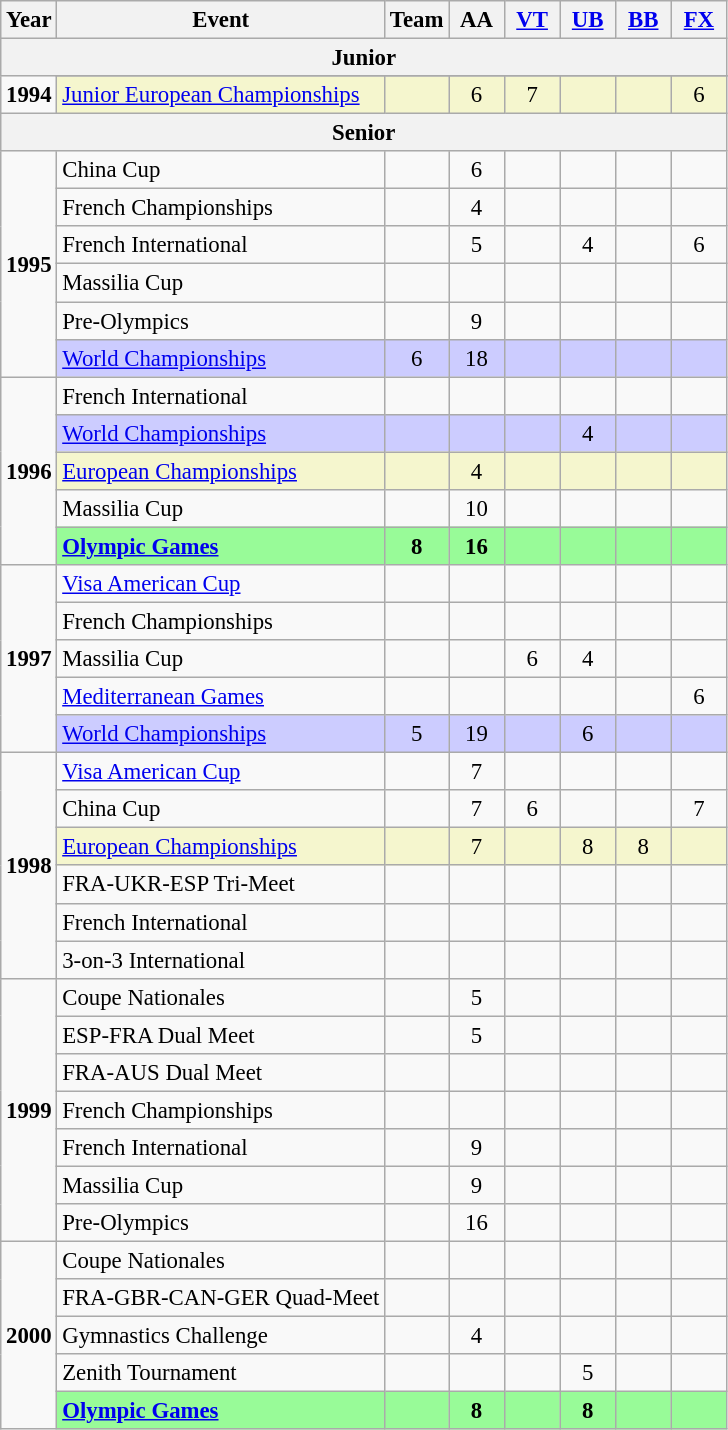<table class="wikitable" style="text-align:center; font-size:95%;">
<tr>
<th align=center>Year</th>
<th align=center>Event</th>
<th style="width:30px;">Team</th>
<th style="width:30px;">AA</th>
<th style="width:30px;"><a href='#'>VT</a></th>
<th style="width:30px;"><a href='#'>UB</a></th>
<th style="width:30px;"><a href='#'>BB</a></th>
<th style="width:30px;"><a href='#'>FX</a></th>
</tr>
<tr>
<th colspan="8"><strong>Junior</strong></th>
</tr>
<tr>
<td rowspan="2"><strong>1994</strong></td>
</tr>
<tr bgcolor=#F5F6CE>
<td align=left><a href='#'>Junior European Championships</a></td>
<td></td>
<td>6</td>
<td>7</td>
<td></td>
<td></td>
<td>6</td>
</tr>
<tr>
<th colspan="8"><strong>Senior</strong></th>
</tr>
<tr>
<td rowspan="6"><strong>1995</strong></td>
<td align=left>China Cup</td>
<td></td>
<td>6</td>
<td></td>
<td></td>
<td></td>
<td></td>
</tr>
<tr>
<td align=left>French Championships</td>
<td></td>
<td>4</td>
<td></td>
<td></td>
<td></td>
<td></td>
</tr>
<tr>
<td align=left>French International</td>
<td></td>
<td>5</td>
<td></td>
<td>4</td>
<td></td>
<td>6</td>
</tr>
<tr>
<td align=left>Massilia Cup</td>
<td></td>
<td></td>
<td></td>
<td></td>
<td></td>
<td></td>
</tr>
<tr>
<td align=left>Pre-Olympics</td>
<td></td>
<td>9</td>
<td></td>
<td></td>
<td></td>
<td></td>
</tr>
<tr bgcolor=#CCCCFF>
<td align=left><a href='#'>World Championships</a></td>
<td>6</td>
<td>18</td>
<td></td>
<td></td>
<td></td>
<td></td>
</tr>
<tr>
<td rowspan="5"><strong>1996</strong></td>
<td align=left>French International</td>
<td></td>
<td></td>
<td></td>
<td></td>
<td></td>
<td></td>
</tr>
<tr bgcolor=#CCCCFF>
<td align=left><a href='#'>World Championships</a></td>
<td></td>
<td></td>
<td></td>
<td>4</td>
<td></td>
<td></td>
</tr>
<tr bgcolor=#F5F6CE>
<td align=left><a href='#'>European Championships</a></td>
<td></td>
<td>4</td>
<td></td>
<td></td>
<td></td>
<td></td>
</tr>
<tr>
<td align=left>Massilia Cup</td>
<td></td>
<td>10</td>
<td></td>
<td></td>
<td></td>
<td></td>
</tr>
<tr bgcolor=98FB98>
<td align=left><strong><a href='#'>Olympic Games</a></strong></td>
<td><strong>8</strong></td>
<td><strong>16</strong></td>
<td></td>
<td></td>
<td></td>
<td></td>
</tr>
<tr>
<td rowspan="5"><strong>1997</strong></td>
<td align=left><a href='#'>Visa American Cup</a></td>
<td></td>
<td></td>
<td></td>
<td></td>
<td></td>
<td></td>
</tr>
<tr>
<td align=left>French Championships</td>
<td></td>
<td></td>
<td></td>
<td></td>
<td></td>
<td></td>
</tr>
<tr>
<td align=left>Massilia Cup</td>
<td></td>
<td></td>
<td>6</td>
<td>4</td>
<td></td>
<td></td>
</tr>
<tr>
<td align=left><a href='#'>Mediterranean Games</a></td>
<td></td>
<td></td>
<td></td>
<td></td>
<td></td>
<td>6</td>
</tr>
<tr bgcolor=#CCCCFF>
<td align=left><a href='#'>World Championships</a></td>
<td>5</td>
<td>19</td>
<td></td>
<td>6</td>
<td></td>
<td></td>
</tr>
<tr>
<td rowspan="6"><strong>1998</strong></td>
<td align=left><a href='#'>Visa American Cup</a></td>
<td></td>
<td>7</td>
<td></td>
<td></td>
<td></td>
<td></td>
</tr>
<tr>
<td align=left>China Cup</td>
<td></td>
<td>7</td>
<td>6</td>
<td></td>
<td></td>
<td>7</td>
</tr>
<tr bgcolor=#F5F6CE>
<td align=left><a href='#'>European Championships</a></td>
<td></td>
<td>7</td>
<td></td>
<td>8</td>
<td>8</td>
<td></td>
</tr>
<tr>
<td align=left>FRA-UKR-ESP Tri-Meet</td>
<td></td>
<td></td>
<td></td>
<td></td>
<td></td>
<td></td>
</tr>
<tr>
<td align=left>French International</td>
<td></td>
<td></td>
<td></td>
<td></td>
<td></td>
<td></td>
</tr>
<tr>
<td align=left>3-on-3 International</td>
<td></td>
<td></td>
<td></td>
<td></td>
<td></td>
<td></td>
</tr>
<tr>
<td rowspan="7"><strong>1999</strong></td>
<td align=left>Coupe Nationales</td>
<td></td>
<td>5</td>
<td></td>
<td></td>
<td></td>
<td></td>
</tr>
<tr>
<td align=left>ESP-FRA Dual Meet</td>
<td></td>
<td>5</td>
<td></td>
<td></td>
<td></td>
<td></td>
</tr>
<tr>
<td align=left>FRA-AUS Dual Meet</td>
<td></td>
<td></td>
<td></td>
<td></td>
<td></td>
<td></td>
</tr>
<tr>
<td align=left>French Championships</td>
<td></td>
<td></td>
<td></td>
<td></td>
<td></td>
<td></td>
</tr>
<tr>
<td align=left>French International</td>
<td></td>
<td>9</td>
<td></td>
<td></td>
<td></td>
<td></td>
</tr>
<tr>
<td align=left>Massilia Cup</td>
<td></td>
<td>9</td>
<td></td>
<td></td>
<td></td>
<td></td>
</tr>
<tr>
<td align=left>Pre-Olympics</td>
<td></td>
<td>16</td>
<td></td>
<td></td>
<td></td>
<td></td>
</tr>
<tr>
<td rowspan="5"><strong>2000</strong></td>
<td align=left>Coupe Nationales</td>
<td></td>
<td></td>
<td></td>
<td></td>
<td></td>
<td></td>
</tr>
<tr>
<td align=left>FRA-GBR-CAN-GER Quad-Meet</td>
<td></td>
<td></td>
<td></td>
<td></td>
<td></td>
<td></td>
</tr>
<tr>
<td align=left>Gymnastics Challenge</td>
<td></td>
<td>4</td>
<td></td>
<td></td>
<td></td>
<td></td>
</tr>
<tr>
<td align=left>Zenith Tournament</td>
<td></td>
<td></td>
<td></td>
<td>5</td>
<td></td>
<td></td>
</tr>
<tr bgcolor=98FB98>
<td align=left><strong><a href='#'>Olympic Games</a></strong></td>
<td></td>
<td><strong>8</strong></td>
<td></td>
<td><strong>8</strong></td>
<td></td>
<td></td>
</tr>
</table>
